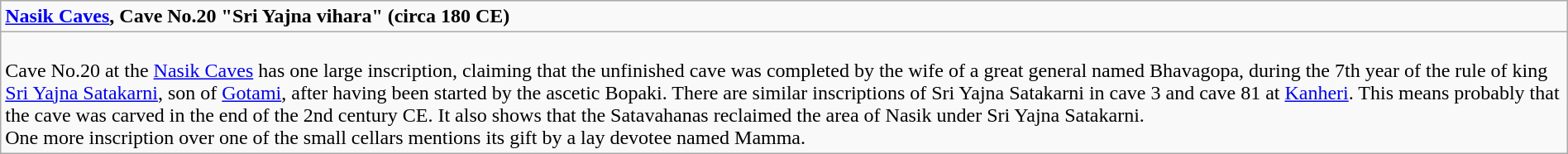<table class="wikitable" style="margin:0 auto;"  align="center"  colspan="2" cellpadding="3" style="font-size: 80%; width: 100%;">
<tr>
<td state = ><strong><a href='#'>Nasik Caves</a>, Cave No.20 "Sri Yajna vihara" (circa 180 CE)</strong></td>
</tr>
<tr>
<td><br>Cave No.20 at the <a href='#'>Nasik Caves</a> has one large inscription, claiming that the unfinished cave was completed  by the wife of a great general named Bhavagopa, during the 7th year of the rule of king <a href='#'>Sri Yajna Satakarni</a>, son of <a href='#'>Gotami</a>, after having been started by the ascetic Bopaki. There are similar inscriptions of Sri Yajna Satakarni in cave 3 and cave 81 at <a href='#'>Kanheri</a>. This means probably that the cave was carved in the end of the 2nd century CE. It also shows that the Satavahanas reclaimed the area of Nasik under Sri Yajna Satakarni.<br> 
One more inscription over one of the small cellars mentions its gift by a lay devotee named Mamma.<br> 
</td>
</tr>
</table>
